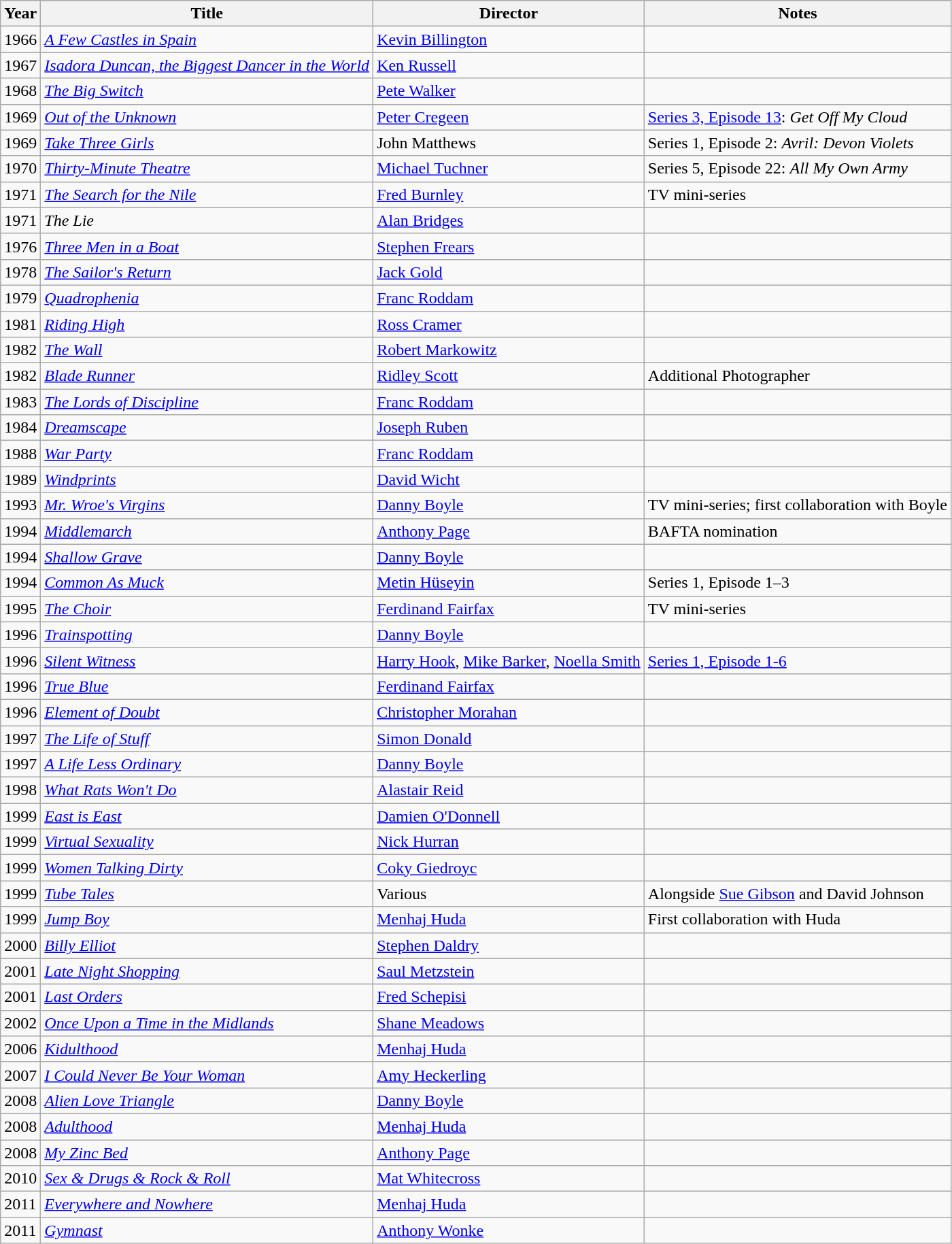<table class="wikitable sortable">
<tr>
<th>Year</th>
<th>Title</th>
<th>Director</th>
<th class="unsortable">Notes</th>
</tr>
<tr>
<td>1966</td>
<td><em><a href='#'>A Few Castles in Spain</a></em></td>
<td><a href='#'>Kevin Billington</a></td>
<td></td>
</tr>
<tr>
<td>1967</td>
<td><em><a href='#'>Isadora Duncan, the Biggest Dancer in the World</a></em></td>
<td><a href='#'>Ken Russell</a></td>
<td></td>
</tr>
<tr>
<td>1968</td>
<td><em><a href='#'>The Big Switch</a></em></td>
<td><a href='#'>Pete Walker</a></td>
<td></td>
</tr>
<tr>
<td>1969</td>
<td><em><a href='#'>Out of the Unknown</a></em></td>
<td><a href='#'>Peter Cregeen</a></td>
<td><a href='#'>Series 3, Episode 13</a>: <em>Get Off My Cloud</em></td>
</tr>
<tr>
<td>1969</td>
<td><em><a href='#'>Take Three Girls</a></em></td>
<td>John Matthews</td>
<td>Series 1, Episode 2: <em>Avril: Devon Violets</em></td>
</tr>
<tr>
<td>1970</td>
<td><em><a href='#'>Thirty-Minute Theatre</a></em></td>
<td><a href='#'>Michael Tuchner</a></td>
<td>Series 5, Episode 22: <em>All My Own Army</em></td>
</tr>
<tr>
<td>1971</td>
<td><em><a href='#'>The Search for the Nile</a></em></td>
<td><a href='#'>Fred Burnley</a></td>
<td>TV mini-series</td>
</tr>
<tr>
<td>1971</td>
<td><em>The Lie</em></td>
<td><a href='#'>Alan Bridges</a></td>
<td></td>
</tr>
<tr>
<td>1976</td>
<td><em><a href='#'>Three Men in a Boat</a></em></td>
<td><a href='#'>Stephen Frears</a></td>
<td></td>
</tr>
<tr>
<td>1978</td>
<td><em><a href='#'>The Sailor's Return</a></em></td>
<td><a href='#'>Jack Gold</a></td>
<td></td>
</tr>
<tr>
<td>1979</td>
<td><em><a href='#'>Quadrophenia</a></em></td>
<td><a href='#'>Franc Roddam</a></td>
<td></td>
</tr>
<tr>
<td>1981</td>
<td><em><a href='#'>Riding High</a></em></td>
<td><a href='#'>Ross Cramer</a></td>
<td></td>
</tr>
<tr>
<td>1982</td>
<td><em><a href='#'>The Wall</a></em></td>
<td><a href='#'>Robert Markowitz</a></td>
<td></td>
</tr>
<tr>
<td>1982</td>
<td><em><a href='#'>Blade Runner</a></em></td>
<td><a href='#'>Ridley Scott</a></td>
<td>Additional Photographer</td>
</tr>
<tr>
<td>1983</td>
<td><em><a href='#'>The Lords of Discipline</a></em></td>
<td><a href='#'>Franc Roddam</a></td>
<td></td>
</tr>
<tr>
<td>1984</td>
<td><em><a href='#'>Dreamscape</a></em></td>
<td><a href='#'>Joseph Ruben</a></td>
<td></td>
</tr>
<tr>
<td>1988</td>
<td><em><a href='#'>War Party</a></em></td>
<td><a href='#'>Franc Roddam</a></td>
<td></td>
</tr>
<tr>
<td>1989</td>
<td><em><a href='#'>Windprints</a></em></td>
<td><a href='#'>David Wicht</a></td>
<td></td>
</tr>
<tr>
<td>1993</td>
<td><em><a href='#'>Mr. Wroe's Virgins</a></em></td>
<td><a href='#'>Danny Boyle</a></td>
<td>TV mini-series; first collaboration with Boyle</td>
</tr>
<tr>
<td>1994</td>
<td><em><a href='#'>Middlemarch</a></em></td>
<td><a href='#'>Anthony Page</a></td>
<td>BAFTA nomination</td>
</tr>
<tr>
<td>1994</td>
<td><em><a href='#'>Shallow Grave</a></em></td>
<td><a href='#'>Danny Boyle</a></td>
<td></td>
</tr>
<tr>
<td>1994</td>
<td><em><a href='#'>Common As Muck</a></em></td>
<td><a href='#'>Metin Hüseyin</a></td>
<td>Series 1, Episode 1–3</td>
</tr>
<tr>
<td>1995</td>
<td><em><a href='#'>The Choir</a></em></td>
<td><a href='#'>Ferdinand Fairfax</a></td>
<td>TV mini-series</td>
</tr>
<tr>
<td>1996</td>
<td><em><a href='#'>Trainspotting</a></em></td>
<td><a href='#'>Danny Boyle</a></td>
<td></td>
</tr>
<tr>
<td>1996</td>
<td><em><a href='#'>Silent Witness</a></em></td>
<td><a href='#'>Harry Hook</a>, <a href='#'>Mike Barker</a>, <a href='#'>Noella Smith</a></td>
<td><a href='#'>Series 1, Episode 1-6</a></td>
</tr>
<tr>
<td>1996</td>
<td><em><a href='#'>True Blue</a></em></td>
<td><a href='#'>Ferdinand Fairfax</a></td>
<td></td>
</tr>
<tr>
<td>1996</td>
<td><em><a href='#'>Element of Doubt</a></em></td>
<td><a href='#'>Christopher Morahan</a></td>
<td></td>
</tr>
<tr>
<td>1997</td>
<td><em><a href='#'>The Life of Stuff</a></em></td>
<td><a href='#'>Simon Donald</a></td>
<td></td>
</tr>
<tr>
<td>1997</td>
<td><em><a href='#'>A Life Less Ordinary</a></em></td>
<td><a href='#'>Danny Boyle</a></td>
<td></td>
</tr>
<tr>
<td>1998</td>
<td><em><a href='#'>What Rats Won't Do</a></em></td>
<td><a href='#'>Alastair Reid</a></td>
<td></td>
</tr>
<tr>
<td>1999</td>
<td><em><a href='#'>East is East</a></em></td>
<td><a href='#'>Damien O'Donnell</a></td>
<td></td>
</tr>
<tr>
<td>1999</td>
<td><em><a href='#'>Virtual Sexuality</a></em></td>
<td><a href='#'>Nick Hurran</a></td>
<td></td>
</tr>
<tr>
<td>1999</td>
<td><em><a href='#'>Women Talking Dirty</a></em></td>
<td><a href='#'>Coky Giedroyc</a></td>
<td></td>
</tr>
<tr>
<td>1999</td>
<td><em><a href='#'>Tube Tales</a></em></td>
<td>Various</td>
<td>Alongside <a href='#'>Sue Gibson</a> and David Johnson</td>
</tr>
<tr>
<td>1999</td>
<td><em><a href='#'>Jump Boy</a></em></td>
<td><a href='#'>Menhaj Huda</a></td>
<td>First collaboration with Huda</td>
</tr>
<tr>
<td>2000</td>
<td><em><a href='#'>Billy Elliot</a></em></td>
<td><a href='#'>Stephen Daldry</a></td>
<td></td>
</tr>
<tr>
<td>2001</td>
<td><em><a href='#'>Late Night Shopping</a></em></td>
<td><a href='#'>Saul Metzstein</a></td>
<td></td>
</tr>
<tr>
<td>2001</td>
<td><em><a href='#'>Last Orders</a></em></td>
<td><a href='#'>Fred Schepisi</a></td>
<td></td>
</tr>
<tr>
<td>2002</td>
<td><em><a href='#'>Once Upon a Time in the Midlands</a></em></td>
<td><a href='#'>Shane Meadows</a></td>
<td></td>
</tr>
<tr>
<td>2006</td>
<td><em><a href='#'>Kidulthood</a></em></td>
<td><a href='#'>Menhaj Huda</a></td>
<td></td>
</tr>
<tr>
<td>2007</td>
<td><em><a href='#'>I Could Never Be Your Woman</a></em></td>
<td><a href='#'>Amy Heckerling</a></td>
<td></td>
</tr>
<tr>
<td>2008</td>
<td><em><a href='#'>Alien Love Triangle</a></em></td>
<td><a href='#'>Danny Boyle</a></td>
<td></td>
</tr>
<tr>
<td>2008</td>
<td><em><a href='#'>Adulthood</a></em></td>
<td><a href='#'>Menhaj Huda</a></td>
<td></td>
</tr>
<tr>
<td>2008</td>
<td><em><a href='#'>My Zinc Bed</a></em></td>
<td><a href='#'>Anthony Page</a></td>
<td></td>
</tr>
<tr>
<td>2010</td>
<td><em><a href='#'>Sex & Drugs & Rock & Roll</a></em></td>
<td><a href='#'>Mat Whitecross</a></td>
<td></td>
</tr>
<tr>
<td>2011</td>
<td><em><a href='#'>Everywhere and Nowhere</a></em></td>
<td><a href='#'>Menhaj Huda</a></td>
<td></td>
</tr>
<tr>
<td>2011</td>
<td><em><a href='#'>Gymnast</a></em></td>
<td><a href='#'>Anthony Wonke</a></td>
<td></td>
</tr>
</table>
